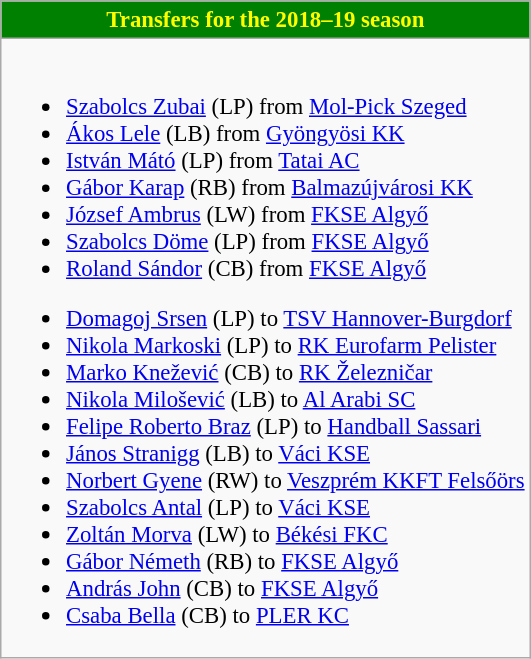<table class="wikitable collapsible collapsed" style="font-size:95%">
<tr>
<th style="color:yellow; background:green"> <strong>Transfers for the 2018–19 season</strong></th>
</tr>
<tr>
<td><br>
<ul><li> <a href='#'>Szabolcs Zubai</a> (LP) from  <a href='#'>Mol-Pick Szeged</a></li><li> <a href='#'>Ákos Lele</a> (LB) from  <a href='#'>Gyöngyösi KK</a></li><li> <a href='#'>István Mátó</a> (LP) from  <a href='#'>Tatai AC</a></li><li> <a href='#'>Gábor Karap</a> (RB) from  <a href='#'>Balmazújvárosi KK</a></li><li> <a href='#'>József Ambrus</a> (LW) from  <a href='#'>FKSE Algyő</a></li><li> <a href='#'>Szabolcs Döme</a> (LP) from  <a href='#'>FKSE Algyő</a></li><li> <a href='#'>Roland Sándor</a> (CB) from  <a href='#'>FKSE Algyő</a></li></ul><ul><li> <a href='#'>Domagoj Srsen</a> (LP) to  <a href='#'>TSV Hannover-Burgdorf</a></li><li> <a href='#'>Nikola Markoski</a> (LP) to  <a href='#'>RK Eurofarm Pelister</a></li><li> <a href='#'>Marko Knežević</a> (CB) to  <a href='#'>RK Železničar</a></li><li> <a href='#'>Nikola Milošević</a> (LB) to  <a href='#'>Al Arabi SC</a></li><li> <a href='#'>Felipe Roberto Braz</a> (LP) to  <a href='#'>Handball Sassari</a></li><li> <a href='#'>János Stranigg</a> (LB) to  <a href='#'>Váci KSE</a></li><li> <a href='#'>Norbert Gyene</a> (RW) to  <a href='#'>Veszprém KKFT Felsőörs</a></li><li> <a href='#'>Szabolcs Antal</a> (LP) to  <a href='#'>Váci KSE</a></li><li> <a href='#'>Zoltán Morva</a> (LW) to  <a href='#'>Békési FKC</a></li><li> <a href='#'>Gábor Németh</a> (RB) to  <a href='#'>FKSE Algyő</a></li><li> <a href='#'>András John</a> (CB) to  <a href='#'>FKSE Algyő</a></li><li> <a href='#'>Csaba Bella</a> (CB) to  <a href='#'>PLER KC</a></li></ul></td>
</tr>
</table>
